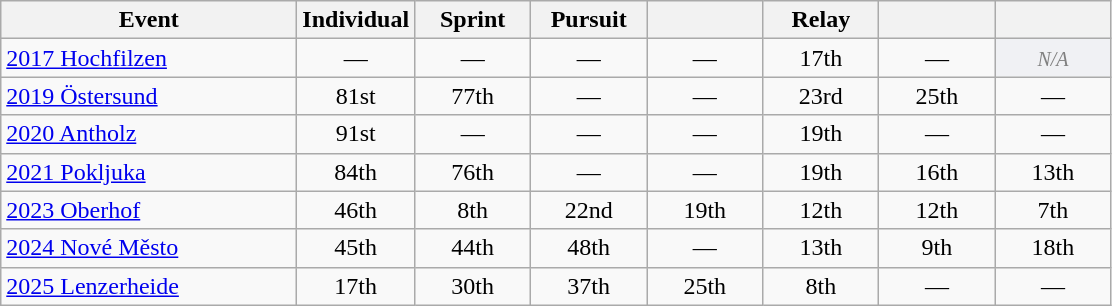<table class="wikitable" style="text-align: center;">
<tr ">
<th style="width:190px;">Event</th>
<th style="width:70px;">Individual</th>
<th style="width:70px;">Sprint</th>
<th style="width:70px;">Pursuit</th>
<th style="width:70px;"></th>
<th style="width:70px;">Relay</th>
<th style="width:70px;"></th>
<th style="width:70px;"></th>
</tr>
<tr>
<td align=left> <a href='#'>2017 Hochfilzen</a></td>
<td>—</td>
<td>—</td>
<td>—</td>
<td>—</td>
<td>17th</td>
<td>—</td>
<td rowspan="1" style="background: #f0f1f4; color:gray; text-align:center;" class="table-na"><small><em>N/A</em></small></td>
</tr>
<tr>
<td align=left> <a href='#'>2019 Östersund</a></td>
<td>81st</td>
<td>77th</td>
<td>—</td>
<td>—</td>
<td>23rd</td>
<td>25th</td>
<td>—</td>
</tr>
<tr>
<td align=left> <a href='#'>2020 Antholz</a></td>
<td>91st</td>
<td>—</td>
<td>—</td>
<td>—</td>
<td>19th</td>
<td>—</td>
<td>—</td>
</tr>
<tr>
<td align=left> <a href='#'>2021 Pokljuka</a></td>
<td>84th</td>
<td>76th</td>
<td>—</td>
<td>—</td>
<td>19th</td>
<td>16th</td>
<td>13th</td>
</tr>
<tr>
<td align=left> <a href='#'>2023 Oberhof</a></td>
<td>46th</td>
<td>8th</td>
<td>22nd</td>
<td>19th</td>
<td>12th</td>
<td>12th</td>
<td>7th</td>
</tr>
<tr>
<td align=left> <a href='#'>2024 Nové Město</a></td>
<td>45th</td>
<td>44th</td>
<td>48th</td>
<td>—</td>
<td>13th</td>
<td>9th</td>
<td>18th</td>
</tr>
<tr>
<td align=left> <a href='#'>2025 Lenzerheide</a></td>
<td>17th</td>
<td>30th</td>
<td>37th</td>
<td>25th</td>
<td>8th</td>
<td>—</td>
<td>—</td>
</tr>
</table>
